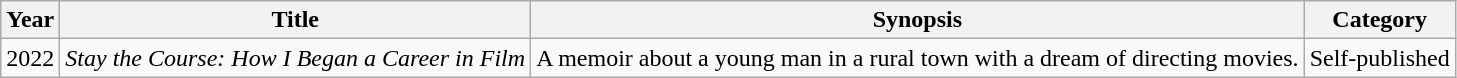<table class="wikitable">
<tr>
<th>Year</th>
<th>Title</th>
<th>Synopsis</th>
<th>Category</th>
</tr>
<tr>
<td>2022</td>
<td><em>Stay the Course: How I Began a Career in Film</em></td>
<td>A memoir about a young man in a rural town with a dream of directing movies.</td>
<td>Self-published</td>
</tr>
</table>
